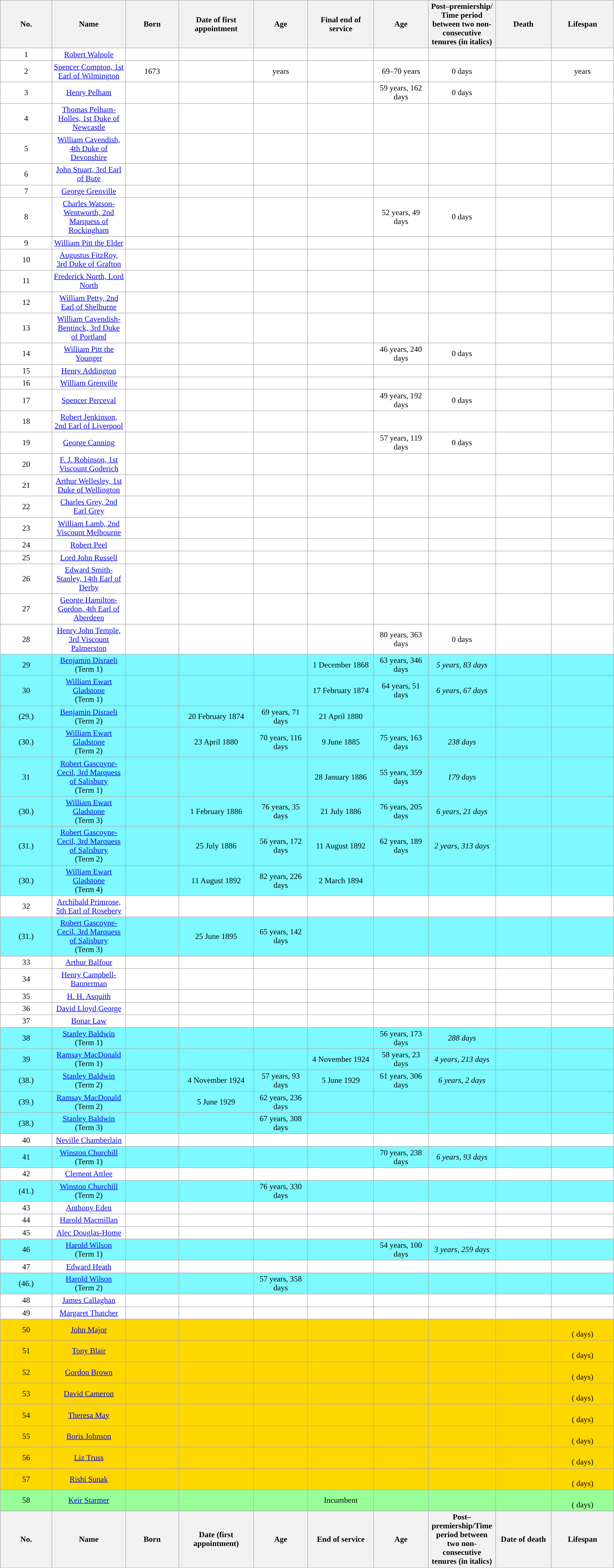<table class="wikitable sortable">
<tr>
<th>No.</th>
<th>Name</th>
<th>Born</th>
<th scope="col" style="width:300px">Date of first appointment</th>
<th>Age</th>
<th scope="col" style="width:300px">Final end of service</th>
<th>Age</th>
<th width=150>Post–premiership/<br>Time period between two non-consecutive tenures (in italics)</th>
<th>Death</th>
<th>Lifespan</th>
</tr>
<tr style="text-align: center; background:#FFFFFF">
<td>1</td>
<td><a href='#'>Robert Walpole</a></td>
<td></td>
<td></td>
<td></td>
<td></td>
<td></td>
<td></td>
<td></td>
<td></td>
</tr>
<tr style="text-align: center; background:#FFFFFF">
<td>2</td>
<td><a href='#'>Spencer Compton, 1st Earl of Wilmington</a></td>
<td>  1673</td>
<td></td>
<td>   years</td>
<td></td>
<td>69–70 years</td>
<td>0 days</td>
<td></td>
<td>   years</td>
</tr>
<tr style="text-align: center; background:#FFFFFF">
<td>3</td>
<td><a href='#'>Henry Pelham</a></td>
<td></td>
<td></td>
<td></td>
<td></td>
<td>59 years, 162 days</td>
<td>0 days</td>
<td></td>
<td></td>
</tr>
<tr style="text-align: center; background:#FFFFFF">
<td>4</td>
<td><a href='#'>Thomas Pelham-Holles, 1st Duke of Newcastle</a></td>
<td></td>
<td></td>
<td></td>
<td></td>
<td></td>
<td></td>
<td></td>
<td></td>
</tr>
<tr style="text-align: center; background:#FFFFFF">
<td>5</td>
<td><a href='#'>William Cavendish, 4th Duke of Devonshire</a></td>
<td></td>
<td></td>
<td></td>
<td></td>
<td></td>
<td></td>
<td></td>
<td></td>
</tr>
<tr style="text-align: center; background:#FFFFFF">
<td>6</td>
<td><a href='#'>John Stuart, 3rd Earl of Bute</a></td>
<td></td>
<td></td>
<td></td>
<td></td>
<td></td>
<td></td>
<td></td>
<td></td>
</tr>
<tr style="text-align: center; background:#FFFFFF">
<td>7</td>
<td><a href='#'>George Grenville</a></td>
<td></td>
<td></td>
<td></td>
<td></td>
<td></td>
<td></td>
<td></td>
<td></td>
</tr>
<tr style="text-align: center; background:#FFFFFF">
<td>8</td>
<td><a href='#'>Charles Watson-Wentworth, 2nd Marquess of Rockingham</a></td>
<td></td>
<td></td>
<td></td>
<td></td>
<td>52 years, 49 days</td>
<td>0 days</td>
<td></td>
<td></td>
</tr>
<tr style="text-align: center; background:#FFFFFF">
<td>9</td>
<td><a href='#'>William Pitt the Elder</a></td>
<td></td>
<td></td>
<td></td>
<td></td>
<td></td>
<td></td>
<td></td>
<td></td>
</tr>
<tr style="text-align: center; background:#FFFFFF">
<td>10</td>
<td><a href='#'>Augustus FitzRoy, 3rd Duke of Grafton</a></td>
<td></td>
<td></td>
<td></td>
<td></td>
<td></td>
<td></td>
<td></td>
<td></td>
</tr>
<tr style="text-align: center; background:#FFFFFF">
<td>11</td>
<td><a href='#'>Frederick North, Lord North</a></td>
<td></td>
<td></td>
<td></td>
<td></td>
<td></td>
<td></td>
<td></td>
<td></td>
</tr>
<tr style="text-align: center; background:#FFFFFF">
<td>12</td>
<td><a href='#'>William Petty, 2nd Earl of Shelburne</a></td>
<td></td>
<td></td>
<td></td>
<td></td>
<td></td>
<td></td>
<td></td>
<td></td>
</tr>
<tr style="text-align: center; background:#FFFFFF">
<td>13</td>
<td><a href='#'>William Cavendish-Bentinck, 3rd Duke of Portland</a></td>
<td></td>
<td></td>
<td></td>
<td></td>
<td></td>
<td></td>
<td></td>
<td></td>
</tr>
<tr style="text-align: center; background:#FFFFFF">
<td>14</td>
<td><a href='#'>William Pitt the Younger</a></td>
<td></td>
<td></td>
<td></td>
<td></td>
<td>46 years, 240 days</td>
<td>0 days</td>
<td></td>
<td></td>
</tr>
<tr style="text-align: center; background:#FFFFFF">
<td>15</td>
<td><a href='#'>Henry Addington</a></td>
<td></td>
<td></td>
<td></td>
<td></td>
<td></td>
<td></td>
<td></td>
<td></td>
</tr>
<tr style="text-align: center; background:#FFFFFF">
<td>16</td>
<td><a href='#'>William Grenville</a></td>
<td></td>
<td></td>
<td></td>
<td></td>
<td></td>
<td></td>
<td></td>
<td></td>
</tr>
<tr style="text-align: center; background:#FFFFFF">
<td>17</td>
<td><a href='#'>Spencer Perceval</a></td>
<td></td>
<td></td>
<td></td>
<td></td>
<td>49 years, 192 days</td>
<td>0 days</td>
<td></td>
<td></td>
</tr>
<tr style="text-align: center; background:#FFFFFF">
<td>18</td>
<td><a href='#'>Robert Jenkinson, 2nd Earl of Liverpool</a></td>
<td></td>
<td></td>
<td></td>
<td></td>
<td></td>
<td></td>
<td></td>
<td></td>
</tr>
<tr style="text-align: center; background:#FFFFFF">
<td>19</td>
<td><a href='#'>George Canning</a></td>
<td></td>
<td></td>
<td></td>
<td></td>
<td>57 years, 119 days</td>
<td>0 days</td>
<td></td>
<td></td>
</tr>
<tr style="text-align: center; background:#FFFFFF">
<td>20</td>
<td><a href='#'>F. J. Robinson, 1st Viscount Goderich</a></td>
<td></td>
<td></td>
<td></td>
<td></td>
<td></td>
<td></td>
<td></td>
<td></td>
</tr>
<tr style="text-align: center; background:#FFFFFF">
<td>21</td>
<td><a href='#'>Arthur Wellesley, 1st Duke of Wellington</a></td>
<td></td>
<td></td>
<td></td>
<td></td>
<td></td>
<td></td>
<td></td>
<td></td>
</tr>
<tr style="text-align: center; background:#FFFFFF">
<td>22</td>
<td><a href='#'>Charles Grey, 2nd Earl Grey</a></td>
<td></td>
<td></td>
<td></td>
<td></td>
<td></td>
<td></td>
<td></td>
<td></td>
</tr>
<tr style="text-align: center; background:#FFFFFF">
<td>23</td>
<td><a href='#'>William Lamb, 2nd Viscount Melbourne</a></td>
<td></td>
<td></td>
<td></td>
<td></td>
<td></td>
<td></td>
<td></td>
<td></td>
</tr>
<tr style="text-align: center; background:#FFFFFF">
<td>24</td>
<td><a href='#'>Robert Peel</a></td>
<td></td>
<td></td>
<td></td>
<td></td>
<td></td>
<td></td>
<td></td>
<td></td>
</tr>
<tr style="text-align: center; background:#FFFFFF">
<td>25</td>
<td><a href='#'>Lord&nbsp;John Russell</a></td>
<td></td>
<td></td>
<td></td>
<td></td>
<td></td>
<td></td>
<td></td>
<td></td>
</tr>
<tr style="text-align: center; background:#FFFFFF">
<td>26</td>
<td><a href='#'>Edward Smith-Stanley, 14th Earl of Derby</a></td>
<td></td>
<td></td>
<td></td>
<td></td>
<td></td>
<td></td>
<td></td>
<td></td>
</tr>
<tr style="text-align: center; background:#FFFFFF">
<td>27</td>
<td><a href='#'>George Hamilton-Gordon, 4th Earl of Aberdeen</a></td>
<td></td>
<td></td>
<td></td>
<td></td>
<td></td>
<td></td>
<td></td>
<td></td>
</tr>
<tr style="text-align: center; background:#FFFFFF">
<td>28</td>
<td><a href='#'>Henry John Temple, 3rd Viscount Palmerston</a></td>
<td></td>
<td></td>
<td></td>
<td></td>
<td>80 years, 363 days</td>
<td>0 days</td>
<td></td>
<td></td>
</tr>
<tr style="text-align: center; background:#7DF9FF">
<td>29</td>
<td><a href='#'>Benjamin Disraeli</a><br>(Term 1)</td>
<td></td>
<td></td>
<td></td>
<td>1 December 1868</td>
<td>63 years, 346 days</td>
<td><em>5 years, 83 days</em></td>
<td></td>
<td></td>
</tr>
<tr style="text-align: center; background:#7DF9FF">
<td>30</td>
<td><a href='#'>William Ewart Gladstone</a><br>(Term 1)</td>
<td></td>
<td></td>
<td></td>
<td>17 February 1874</td>
<td>64 years, 51 days</td>
<td><em>6 years, 67 days</em></td>
<td></td>
<td></td>
</tr>
<tr style="text-align: center; background:#7DF9FF">
<td>(29.)</td>
<td><a href='#'>Benjamin Disraeli</a><br>(Term 2)</td>
<td></td>
<td>20 February 1874</td>
<td>69 years, 71 days</td>
<td>21 April 1880</td>
<td></td>
<td></td>
<td></td>
<td></td>
</tr>
<tr style="text-align: center; background:#7DF9FF">
<td>(30.)</td>
<td><a href='#'>William Ewart Gladstone</a><br>(Term 2)</td>
<td></td>
<td>23 April 1880</td>
<td>70 years, 116 days</td>
<td>9 June 1885</td>
<td>75 years, 163 days</td>
<td><em>238 days</em></td>
<td></td>
<td></td>
</tr>
<tr style="text-align: center; background:#7DF9FF">
<td>31</td>
<td><a href='#'>Robert Gascoyne-Cecil, 3rd Marquess of Salisbury</a><br>(Term 1)</td>
<td></td>
<td></td>
<td></td>
<td>28 January 1886</td>
<td>55 years, 359 days</td>
<td><em>179 days</em></td>
<td></td>
<td></td>
</tr>
<tr style="text-align: center; background:#7DF9FF">
<td>(30.)</td>
<td><a href='#'>William Ewart Gladstone</a><br>(Term 3)</td>
<td></td>
<td>1 February 1886</td>
<td>76 years, 35 days</td>
<td>21 July 1886</td>
<td>76 years, 205 days</td>
<td><em>6 years, 21 days</em></td>
<td></td>
<td></td>
</tr>
<tr style="text-align: center; background:#7DF9FF">
<td>(31.)</td>
<td><a href='#'>Robert Gascoyne-Cecil, 3rd Marquess of Salisbury</a><br>(Term 2)</td>
<td></td>
<td>25 July 1886</td>
<td>56 years, 172 days</td>
<td>11 August 1892</td>
<td>62 years, 189 days</td>
<td><em>2 years, 313 days</em></td>
<td></td>
<td></td>
</tr>
<tr style="text-align: center; background:#7DF9FF">
<td>(30.)</td>
<td><a href='#'>William Ewart Gladstone</a><br>(Term 4)</td>
<td></td>
<td>11 August 1892</td>
<td>82 years, 226 days</td>
<td>2 March 1894</td>
<td></td>
<td></td>
<td></td>
<td></td>
</tr>
<tr style="text-align: center; background:#FFFFFF">
<td>32</td>
<td><a href='#'>Archibald Primrose, 5th Earl of Rosebery</a></td>
<td></td>
<td></td>
<td></td>
<td></td>
<td></td>
<td></td>
<td></td>
<td></td>
</tr>
<tr style="text-align: center; background:#7DF9FF">
<td>(31.)</td>
<td><a href='#'>Robert Gascoyne-Cecil, 3rd Marquess of Salisbury</a><br>(Term 3)</td>
<td></td>
<td>25 June 1895</td>
<td>65 years, 142 days</td>
<td></td>
<td></td>
<td></td>
<td></td>
<td></td>
</tr>
<tr style="text-align: center; background:#FFFFFF">
<td>33</td>
<td><a href='#'>Arthur Balfour</a></td>
<td></td>
<td></td>
<td></td>
<td></td>
<td></td>
<td></td>
<td></td>
<td></td>
</tr>
<tr style="text-align: center; background:#FFFFFF">
<td>34</td>
<td><a href='#'>Henry Campbell-Bannerman</a></td>
<td></td>
<td></td>
<td></td>
<td></td>
<td></td>
<td></td>
<td></td>
<td></td>
</tr>
<tr style="text-align: center; background:#FFFFFF">
<td>35</td>
<td><a href='#'>H. H. Asquith</a></td>
<td></td>
<td></td>
<td></td>
<td></td>
<td></td>
<td></td>
<td></td>
<td></td>
</tr>
<tr style="text-align: center; background:#FFFFFF">
<td>36</td>
<td><a href='#'>David Lloyd&nbsp;George</a></td>
<td></td>
<td></td>
<td></td>
<td></td>
<td></td>
<td></td>
<td></td>
<td></td>
</tr>
<tr style="text-align: center; background:#FFFFFF">
<td>37</td>
<td><a href='#'>Bonar Law</a></td>
<td></td>
<td></td>
<td></td>
<td></td>
<td></td>
<td></td>
<td></td>
<td></td>
</tr>
<tr style="text-align: center; background:#7DF9FF">
<td>38</td>
<td><a href='#'>Stanley Baldwin</a><br>(Term 1)</td>
<td></td>
<td></td>
<td></td>
<td></td>
<td>56 years, 173 days</td>
<td><em>288 days</em></td>
<td></td>
<td></td>
</tr>
<tr style="text-align: center; background:#7DF9FF">
<td>39</td>
<td><a href='#'>Ramsay MacDonald</a><br>(Term 1)</td>
<td></td>
<td></td>
<td></td>
<td>4 November 1924</td>
<td>58 years, 23 days</td>
<td><em>4 years, 213 days</em></td>
<td></td>
<td></td>
</tr>
<tr style="text-align: center; background:#7DF9FF">
<td>(38.)</td>
<td><a href='#'>Stanley Baldwin</a><br>(Term 2)</td>
<td></td>
<td>4 November 1924</td>
<td>57 years, 93 days</td>
<td>5 June 1929</td>
<td>61 years, 306 days</td>
<td><em>6 years, 2 days</em></td>
<td></td>
<td></td>
</tr>
<tr style="text-align: center; background:#7DF9FF">
<td>(39.)</td>
<td><a href='#'>Ramsay MacDonald</a><br>(Term 2)</td>
<td></td>
<td>5 June 1929</td>
<td>62 years, 236 days</td>
<td></td>
<td></td>
<td></td>
<td></td>
<td></td>
</tr>
<tr style="text-align: center; background:#7DF9FF">
<td>(38.)</td>
<td><a href='#'>Stanley Baldwin</a><br>(Term 3)</td>
<td></td>
<td></td>
<td>67 years, 308 days</td>
<td></td>
<td></td>
<td></td>
<td></td>
<td></td>
</tr>
<tr style="text-align: center; background:#FFFFFF">
<td>40</td>
<td><a href='#'>Neville Chamberlain</a></td>
<td></td>
<td></td>
<td></td>
<td></td>
<td></td>
<td></td>
<td></td>
<td></td>
</tr>
<tr style="text-align: center; background:#7DF9FF">
<td>41</td>
<td><a href='#'>Winston Churchill</a><br>(Term 1)</td>
<td></td>
<td></td>
<td></td>
<td></td>
<td>70 years, 238 days</td>
<td><em>6 years, 93 days</em></td>
<td></td>
<td></td>
</tr>
<tr style="text-align: center; background:#FFFFFF">
<td>42</td>
<td><a href='#'>Clement Attlee</a></td>
<td></td>
<td></td>
<td></td>
<td></td>
<td></td>
<td></td>
<td></td>
<td></td>
</tr>
<tr style="text-align: center; background:#7DF9FF">
<td>(41.)</td>
<td><a href='#'>Winston Churchill</a><br>(Term 2)</td>
<td></td>
<td></td>
<td>76 years, 330 days</td>
<td></td>
<td></td>
<td></td>
<td></td>
<td></td>
</tr>
<tr style="text-align: center; background:#FFFFFF">
<td>43</td>
<td><a href='#'>Anthony Eden</a></td>
<td></td>
<td></td>
<td></td>
<td></td>
<td></td>
<td></td>
<td></td>
<td></td>
</tr>
<tr style="text-align: center; background:#FFFFFF">
<td>44</td>
<td><a href='#'>Harold Macmillan</a></td>
<td></td>
<td></td>
<td></td>
<td></td>
<td></td>
<td></td>
<td></td>
<td></td>
</tr>
<tr style="text-align: center; background:#FFFFFF">
<td>45</td>
<td><a href='#'>Alec Douglas-Home</a></td>
<td></td>
<td></td>
<td></td>
<td></td>
<td></td>
<td></td>
<td></td>
<td></td>
</tr>
<tr style="text-align: center; background:#7DF9FF">
<td>46</td>
<td><a href='#'>Harold Wilson</a><br>(Term 1)</td>
<td></td>
<td></td>
<td></td>
<td></td>
<td>54 years, 100 days</td>
<td><em>3 years, 259 days</em></td>
<td></td>
<td></td>
</tr>
<tr style="text-align: center; background:#FFFFFF">
<td>47</td>
<td><a href='#'>Edward Heath</a></td>
<td></td>
<td></td>
<td></td>
<td></td>
<td></td>
<td></td>
<td></td>
<td></td>
</tr>
<tr style="text-align: center; background:#7DF9FF">
<td>(46.)</td>
<td><a href='#'>Harold Wilson</a><br>(Term 2)</td>
<td></td>
<td></td>
<td>57 years, 358 days</td>
<td></td>
<td></td>
<td></td>
<td></td>
<td></td>
</tr>
<tr style="text-align: center; background:#FFFFFF">
<td>48</td>
<td><a href='#'>James Callaghan</a></td>
<td></td>
<td></td>
<td></td>
<td></td>
<td></td>
<td></td>
<td></td>
<td></td>
</tr>
<tr style="text-align: center; background:#FFFFFF">
<td>49</td>
<td><a href='#'>Margaret Thatcher</a></td>
<td></td>
<td></td>
<td></td>
<td></td>
<td></td>
<td></td>
<td></td>
<td></td>
</tr>
<tr style="text-align: center; background:#FFD700">
<td>50</td>
<td><a href='#'>John Major</a></td>
<td></td>
<td></td>
<td></td>
<td></td>
<td></td>
<td></td>
<td></td>
<td> <br>( days)</td>
</tr>
<tr style="text-align: center; background:#FFD700">
<td>51</td>
<td><a href='#'>Tony Blair</a></td>
<td></td>
<td></td>
<td></td>
<td></td>
<td></td>
<td></td>
<td></td>
<td> <br>( days)</td>
</tr>
<tr style="text-align: center; background:#FFD700">
<td>52</td>
<td><a href='#'>Gordon Brown</a></td>
<td></td>
<td></td>
<td></td>
<td></td>
<td></td>
<td></td>
<td></td>
<td> <br>( days)</td>
</tr>
<tr style="text-align: center; background:#FFD700">
<td>53</td>
<td><a href='#'>David Cameron</a></td>
<td></td>
<td></td>
<td></td>
<td></td>
<td></td>
<td></td>
<td></td>
<td> <br>( days)</td>
</tr>
<tr style="text-align: center; background:#FFD700">
<td>54</td>
<td><a href='#'>Theresa May</a></td>
<td></td>
<td></td>
<td></td>
<td></td>
<td></td>
<td></td>
<td></td>
<td> <br>( days)</td>
</tr>
<tr style="text-align: center; background:#FFD700">
<td>55</td>
<td><a href='#'>Boris Johnson</a></td>
<td></td>
<td></td>
<td></td>
<td></td>
<td></td>
<td></td>
<td></td>
<td> <br>( days)</td>
</tr>
<tr style="text-align: center; background:#FFD700">
<td>56</td>
<td><a href='#'>Liz Truss</a></td>
<td></td>
<td></td>
<td></td>
<td></td>
<td></td>
<td></td>
<td></td>
<td> <br>( days)</td>
</tr>
<tr style="text-align: center; background:#FFD700">
<td>57</td>
<td><a href='#'>Rishi Sunak</a></td>
<td></td>
<td></td>
<td></td>
<td></td>
<td></td>
<td></td>
<td></td>
<td> <br>( days)</td>
</tr>
<tr style="text-align: center;  background:#98ff98">
<td>58</td>
<td><a href='#'>Keir Starmer</a></td>
<td></td>
<td></td>
<td></td>
<td>Incumbent</td>
<td></td>
<td></td>
<td></td>
<td><br>( days)</td>
</tr>
<tr style="text-align: center; background:#FFFFFF">
</tr>
<tr class="sortbottom" style="text-align:center">
<th scope="col" style="width:300px;">No.</th>
<th scope="col" style="width:300px;">Name</th>
<th scope="col" style="width:300px;">Born</th>
<th scope="col" style="width:300px;">Date (first appointment)</th>
<th scope="col" style="width:300px;">Age</th>
<th scope="col" style="width:300px;">End of service</th>
<th scope="col" style="width:300px">Age</th>
<th align="center">Post–premiership/Time period between two non-consecutive tenures (in italics)</th>
<th scope="col" style="width:300px">Date of death</th>
<th scope="col" style="width:300px">Lifespan</th>
</tr>
</table>
